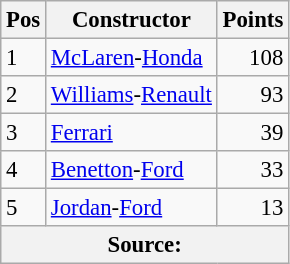<table class="wikitable" style="font-size:95%;">
<tr>
<th>Pos</th>
<th>Constructor</th>
<th>Points</th>
</tr>
<tr>
<td>1</td>
<td> <a href='#'>McLaren</a>-<a href='#'>Honda</a></td>
<td align="right">108</td>
</tr>
<tr>
<td>2</td>
<td> <a href='#'>Williams</a>-<a href='#'>Renault</a></td>
<td align="right">93</td>
</tr>
<tr>
<td>3</td>
<td> <a href='#'>Ferrari</a></td>
<td align="right">39</td>
</tr>
<tr>
<td>4</td>
<td> <a href='#'>Benetton</a>-<a href='#'>Ford</a></td>
<td align="right">33</td>
</tr>
<tr>
<td>5</td>
<td> <a href='#'>Jordan</a>-<a href='#'>Ford</a></td>
<td align="right">13</td>
</tr>
<tr>
<th colspan=4>Source: </th>
</tr>
</table>
